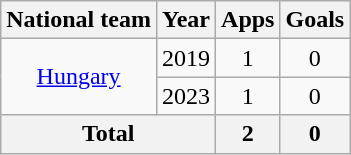<table class=wikitable style="text-align: center">
<tr>
<th>National team</th>
<th>Year</th>
<th>Apps</th>
<th>Goals</th>
</tr>
<tr>
<td rowspan="2"><a href='#'>Hungary</a></td>
<td>2019</td>
<td>1</td>
<td>0</td>
</tr>
<tr>
<td>2023</td>
<td>1</td>
<td>0</td>
</tr>
<tr>
<th colspan="2">Total</th>
<th>2</th>
<th>0</th>
</tr>
</table>
